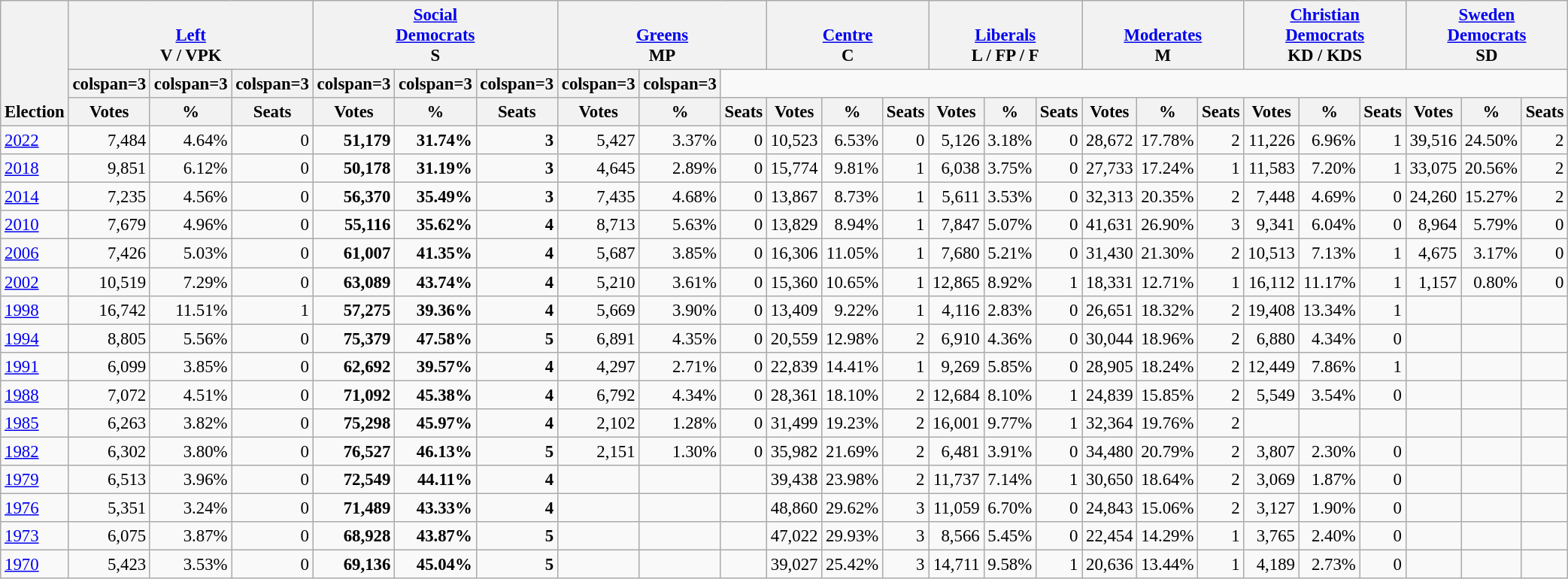<table class="wikitable" border="1" style="font-size:95%; text-align:right;">
<tr>
<th style="text-align:left;" valign=bottom rowspan=3>Election</th>
<th valign=bottom colspan=3><a href='#'>Left</a><br>V / VPK</th>
<th valign=bottom colspan=3><a href='#'>Social<br>Democrats</a><br>S</th>
<th valign=bottom colspan=3><a href='#'>Greens</a><br>MP</th>
<th valign=bottom colspan=3><a href='#'>Centre</a><br>C</th>
<th valign=bottom colspan=3><a href='#'>Liberals</a><br>L / FP / F</th>
<th valign=bottom colspan=3><a href='#'>Moderates</a><br>M</th>
<th valign=bottom colspan=3><a href='#'>Christian<br>Democrats</a><br>KD / KDS</th>
<th valign=bottom colspan=3><a href='#'>Sweden<br>Democrats</a><br>SD</th>
</tr>
<tr>
<th>colspan=3 </th>
<th>colspan=3 </th>
<th>colspan=3 </th>
<th>colspan=3 </th>
<th>colspan=3 </th>
<th>colspan=3 </th>
<th>colspan=3 </th>
<th>colspan=3 </th>
</tr>
<tr>
<th>Votes</th>
<th>%</th>
<th>Seats</th>
<th>Votes</th>
<th>%</th>
<th>Seats</th>
<th>Votes</th>
<th>%</th>
<th>Seats</th>
<th>Votes</th>
<th>%</th>
<th>Seats</th>
<th>Votes</th>
<th>%</th>
<th>Seats</th>
<th>Votes</th>
<th>%</th>
<th>Seats</th>
<th>Votes</th>
<th>%</th>
<th>Seats</th>
<th>Votes</th>
<th>%</th>
<th>Seats</th>
</tr>
<tr>
<td align=left><a href='#'>2022</a></td>
<td>7,484</td>
<td>4.64%</td>
<td>0</td>
<td><strong>51,179</strong></td>
<td><strong>31.74%</strong></td>
<td><strong>3</strong></td>
<td>5,427</td>
<td>3.37%</td>
<td>0</td>
<td>10,523</td>
<td>6.53%</td>
<td>0</td>
<td>5,126</td>
<td>3.18%</td>
<td>0</td>
<td>28,672</td>
<td>17.78%</td>
<td>2</td>
<td>11,226</td>
<td>6.96%</td>
<td>1</td>
<td>39,516</td>
<td>24.50%</td>
<td>2</td>
</tr>
<tr>
<td align=left><a href='#'>2018</a></td>
<td>9,851</td>
<td>6.12%</td>
<td>0</td>
<td><strong>50,178</strong></td>
<td><strong>31.19%</strong></td>
<td><strong>3</strong></td>
<td>4,645</td>
<td>2.89%</td>
<td>0</td>
<td>15,774</td>
<td>9.81%</td>
<td>1</td>
<td>6,038</td>
<td>3.75%</td>
<td>0</td>
<td>27,733</td>
<td>17.24%</td>
<td>1</td>
<td>11,583</td>
<td>7.20%</td>
<td>1</td>
<td>33,075</td>
<td>20.56%</td>
<td>2</td>
</tr>
<tr>
<td align=left><a href='#'>2014</a></td>
<td>7,235</td>
<td>4.56%</td>
<td>0</td>
<td><strong>56,370</strong></td>
<td><strong>35.49%</strong></td>
<td><strong>3</strong></td>
<td>7,435</td>
<td>4.68%</td>
<td>0</td>
<td>13,867</td>
<td>8.73%</td>
<td>1</td>
<td>5,611</td>
<td>3.53%</td>
<td>0</td>
<td>32,313</td>
<td>20.35%</td>
<td>2</td>
<td>7,448</td>
<td>4.69%</td>
<td>0</td>
<td>24,260</td>
<td>15.27%</td>
<td>2</td>
</tr>
<tr>
<td align=left><a href='#'>2010</a></td>
<td>7,679</td>
<td>4.96%</td>
<td>0</td>
<td><strong>55,116</strong></td>
<td><strong>35.62%</strong></td>
<td><strong>4</strong></td>
<td>8,713</td>
<td>5.63%</td>
<td>0</td>
<td>13,829</td>
<td>8.94%</td>
<td>1</td>
<td>7,847</td>
<td>5.07%</td>
<td>0</td>
<td>41,631</td>
<td>26.90%</td>
<td>3</td>
<td>9,341</td>
<td>6.04%</td>
<td>0</td>
<td>8,964</td>
<td>5.79%</td>
<td>0</td>
</tr>
<tr>
<td align=left><a href='#'>2006</a></td>
<td>7,426</td>
<td>5.03%</td>
<td>0</td>
<td><strong>61,007</strong></td>
<td><strong>41.35%</strong></td>
<td><strong>4</strong></td>
<td>5,687</td>
<td>3.85%</td>
<td>0</td>
<td>16,306</td>
<td>11.05%</td>
<td>1</td>
<td>7,680</td>
<td>5.21%</td>
<td>0</td>
<td>31,430</td>
<td>21.30%</td>
<td>2</td>
<td>10,513</td>
<td>7.13%</td>
<td>1</td>
<td>4,675</td>
<td>3.17%</td>
<td>0</td>
</tr>
<tr>
<td align=left><a href='#'>2002</a></td>
<td>10,519</td>
<td>7.29%</td>
<td>0</td>
<td><strong>63,089</strong></td>
<td><strong>43.74%</strong></td>
<td><strong>4</strong></td>
<td>5,210</td>
<td>3.61%</td>
<td>0</td>
<td>15,360</td>
<td>10.65%</td>
<td>1</td>
<td>12,865</td>
<td>8.92%</td>
<td>1</td>
<td>18,331</td>
<td>12.71%</td>
<td>1</td>
<td>16,112</td>
<td>11.17%</td>
<td>1</td>
<td>1,157</td>
<td>0.80%</td>
<td>0</td>
</tr>
<tr>
<td align=left><a href='#'>1998</a></td>
<td>16,742</td>
<td>11.51%</td>
<td>1</td>
<td><strong>57,275</strong></td>
<td><strong>39.36%</strong></td>
<td><strong>4</strong></td>
<td>5,669</td>
<td>3.90%</td>
<td>0</td>
<td>13,409</td>
<td>9.22%</td>
<td>1</td>
<td>4,116</td>
<td>2.83%</td>
<td>0</td>
<td>26,651</td>
<td>18.32%</td>
<td>2</td>
<td>19,408</td>
<td>13.34%</td>
<td>1</td>
<td></td>
<td></td>
<td></td>
</tr>
<tr>
<td align=left><a href='#'>1994</a></td>
<td>8,805</td>
<td>5.56%</td>
<td>0</td>
<td><strong>75,379</strong></td>
<td><strong>47.58%</strong></td>
<td><strong>5</strong></td>
<td>6,891</td>
<td>4.35%</td>
<td>0</td>
<td>20,559</td>
<td>12.98%</td>
<td>2</td>
<td>6,910</td>
<td>4.36%</td>
<td>0</td>
<td>30,044</td>
<td>18.96%</td>
<td>2</td>
<td>6,880</td>
<td>4.34%</td>
<td>0</td>
<td></td>
<td></td>
<td></td>
</tr>
<tr>
<td align=left><a href='#'>1991</a></td>
<td>6,099</td>
<td>3.85%</td>
<td>0</td>
<td><strong>62,692</strong></td>
<td><strong>39.57%</strong></td>
<td><strong>4</strong></td>
<td>4,297</td>
<td>2.71%</td>
<td>0</td>
<td>22,839</td>
<td>14.41%</td>
<td>1</td>
<td>9,269</td>
<td>5.85%</td>
<td>0</td>
<td>28,905</td>
<td>18.24%</td>
<td>2</td>
<td>12,449</td>
<td>7.86%</td>
<td>1</td>
<td></td>
<td></td>
<td></td>
</tr>
<tr>
<td align=left><a href='#'>1988</a></td>
<td>7,072</td>
<td>4.51%</td>
<td>0</td>
<td><strong>71,092</strong></td>
<td><strong>45.38%</strong></td>
<td><strong>4</strong></td>
<td>6,792</td>
<td>4.34%</td>
<td>0</td>
<td>28,361</td>
<td>18.10%</td>
<td>2</td>
<td>12,684</td>
<td>8.10%</td>
<td>1</td>
<td>24,839</td>
<td>15.85%</td>
<td>2</td>
<td>5,549</td>
<td>3.54%</td>
<td>0</td>
<td></td>
<td></td>
<td></td>
</tr>
<tr>
<td align=left><a href='#'>1985</a></td>
<td>6,263</td>
<td>3.82%</td>
<td>0</td>
<td><strong>75,298</strong></td>
<td><strong>45.97%</strong></td>
<td><strong>4</strong></td>
<td>2,102</td>
<td>1.28%</td>
<td>0</td>
<td>31,499</td>
<td>19.23%</td>
<td>2</td>
<td>16,001</td>
<td>9.77%</td>
<td>1</td>
<td>32,364</td>
<td>19.76%</td>
<td>2</td>
<td></td>
<td></td>
<td></td>
<td></td>
<td></td>
<td></td>
</tr>
<tr>
<td align=left><a href='#'>1982</a></td>
<td>6,302</td>
<td>3.80%</td>
<td>0</td>
<td><strong>76,527</strong></td>
<td><strong>46.13%</strong></td>
<td><strong>5</strong></td>
<td>2,151</td>
<td>1.30%</td>
<td>0</td>
<td>35,982</td>
<td>21.69%</td>
<td>2</td>
<td>6,481</td>
<td>3.91%</td>
<td>0</td>
<td>34,480</td>
<td>20.79%</td>
<td>2</td>
<td>3,807</td>
<td>2.30%</td>
<td>0</td>
<td></td>
<td></td>
<td></td>
</tr>
<tr>
<td align=left><a href='#'>1979</a></td>
<td>6,513</td>
<td>3.96%</td>
<td>0</td>
<td><strong>72,549</strong></td>
<td><strong>44.11%</strong></td>
<td><strong>4</strong></td>
<td></td>
<td></td>
<td></td>
<td>39,438</td>
<td>23.98%</td>
<td>2</td>
<td>11,737</td>
<td>7.14%</td>
<td>1</td>
<td>30,650</td>
<td>18.64%</td>
<td>2</td>
<td>3,069</td>
<td>1.87%</td>
<td>0</td>
<td></td>
<td></td>
<td></td>
</tr>
<tr>
<td align=left><a href='#'>1976</a></td>
<td>5,351</td>
<td>3.24%</td>
<td>0</td>
<td><strong>71,489</strong></td>
<td><strong>43.33%</strong></td>
<td><strong>4</strong></td>
<td></td>
<td></td>
<td></td>
<td>48,860</td>
<td>29.62%</td>
<td>3</td>
<td>11,059</td>
<td>6.70%</td>
<td>0</td>
<td>24,843</td>
<td>15.06%</td>
<td>2</td>
<td>3,127</td>
<td>1.90%</td>
<td>0</td>
<td></td>
<td></td>
<td></td>
</tr>
<tr>
<td align=left><a href='#'>1973</a></td>
<td>6,075</td>
<td>3.87%</td>
<td>0</td>
<td><strong>68,928</strong></td>
<td><strong>43.87%</strong></td>
<td><strong>5</strong></td>
<td></td>
<td></td>
<td></td>
<td>47,022</td>
<td>29.93%</td>
<td>3</td>
<td>8,566</td>
<td>5.45%</td>
<td>0</td>
<td>22,454</td>
<td>14.29%</td>
<td>1</td>
<td>3,765</td>
<td>2.40%</td>
<td>0</td>
<td></td>
<td></td>
<td></td>
</tr>
<tr>
<td align=left><a href='#'>1970</a></td>
<td>5,423</td>
<td>3.53%</td>
<td>0</td>
<td><strong>69,136</strong></td>
<td><strong>45.04%</strong></td>
<td><strong>5</strong></td>
<td></td>
<td></td>
<td></td>
<td>39,027</td>
<td>25.42%</td>
<td>3</td>
<td>14,711</td>
<td>9.58%</td>
<td>1</td>
<td>20,636</td>
<td>13.44%</td>
<td>1</td>
<td>4,189</td>
<td>2.73%</td>
<td>0</td>
<td></td>
<td></td>
<td></td>
</tr>
</table>
